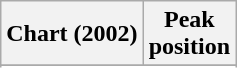<table class="wikitable sortable">
<tr>
<th align="left">Chart (2002)</th>
<th align="center">Peak<br>position</th>
</tr>
<tr>
</tr>
<tr>
</tr>
</table>
